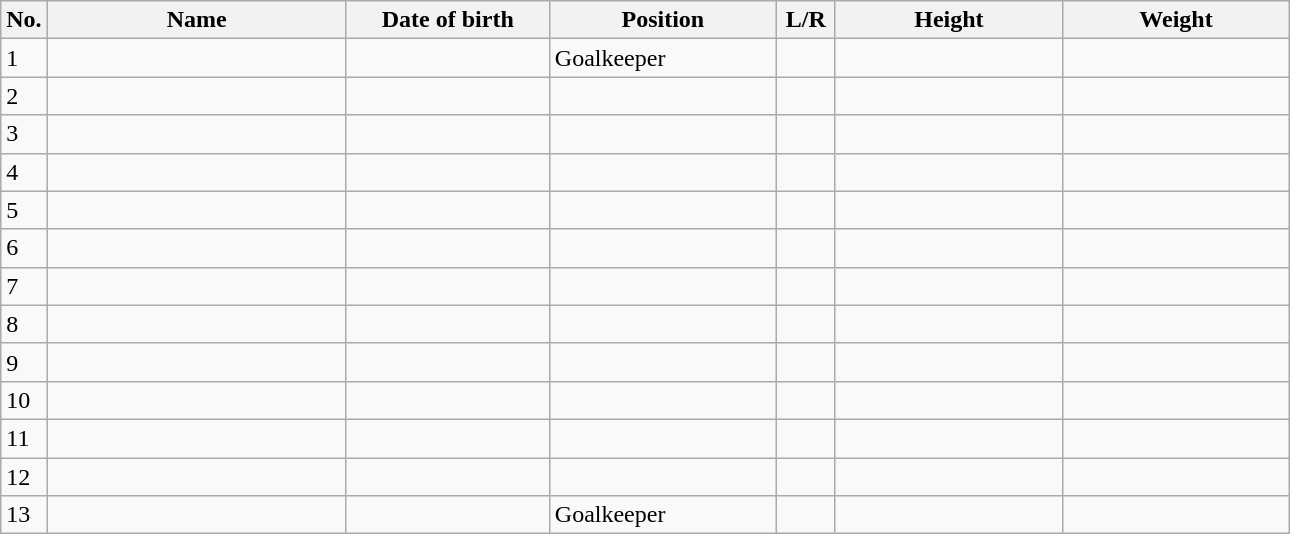<table class=wikitable sortable style=font-size:100%; text-align:center;>
<tr>
<th>No.</th>
<th style=width:12em>Name</th>
<th style=width:8em>Date of birth</th>
<th style=width:9em>Position</th>
<th style=width:2em>L/R</th>
<th style=width:9em>Height</th>
<th style=width:9em>Weight</th>
</tr>
<tr>
<td>1</td>
<td align=left></td>
<td align=right></td>
<td>Goalkeeper</td>
<td></td>
<td></td>
<td></td>
</tr>
<tr>
<td>2</td>
<td align=left></td>
<td align=right></td>
<td></td>
<td></td>
<td></td>
<td></td>
</tr>
<tr>
<td>3</td>
<td align=left></td>
<td align=right></td>
<td></td>
<td></td>
<td></td>
<td></td>
</tr>
<tr>
<td>4</td>
<td align=left></td>
<td align=right></td>
<td></td>
<td></td>
<td></td>
<td></td>
</tr>
<tr>
<td>5</td>
<td align=left></td>
<td align=right></td>
<td></td>
<td></td>
<td></td>
<td></td>
</tr>
<tr>
<td>6</td>
<td align=left></td>
<td align=right></td>
<td></td>
<td></td>
<td></td>
<td></td>
</tr>
<tr>
<td>7</td>
<td align=left></td>
<td align=right></td>
<td></td>
<td></td>
<td></td>
<td></td>
</tr>
<tr>
<td>8</td>
<td align=left></td>
<td align=right></td>
<td></td>
<td></td>
<td></td>
<td></td>
</tr>
<tr>
<td>9</td>
<td align=left></td>
<td align=right></td>
<td></td>
<td></td>
<td></td>
<td></td>
</tr>
<tr>
<td>10</td>
<td align=left></td>
<td align=right></td>
<td></td>
<td></td>
<td></td>
<td></td>
</tr>
<tr>
<td>11</td>
<td align=left></td>
<td align=right></td>
<td></td>
<td></td>
<td></td>
<td></td>
</tr>
<tr>
<td>12</td>
<td align=left></td>
<td align=right></td>
<td></td>
<td></td>
<td></td>
<td></td>
</tr>
<tr>
<td>13</td>
<td align=left></td>
<td align=right></td>
<td>Goalkeeper</td>
<td></td>
<td></td>
<td></td>
</tr>
</table>
